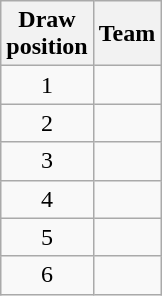<table class="wikitable sortable" style="text-align: left;">
<tr>
<th>Draw<br>position</th>
<th>Team</th>
</tr>
<tr>
<td align=center>1</td>
<td></td>
</tr>
<tr>
<td align=center>2</td>
<td><strong></strong></td>
</tr>
<tr>
<td align=center>3</td>
<td><em></em></td>
</tr>
<tr>
<td align=center>4</td>
<td><strong></strong></td>
</tr>
<tr>
<td align=center>5</td>
<td><strong></strong></td>
</tr>
<tr>
<td align=center>6</td>
<td></td>
</tr>
</table>
